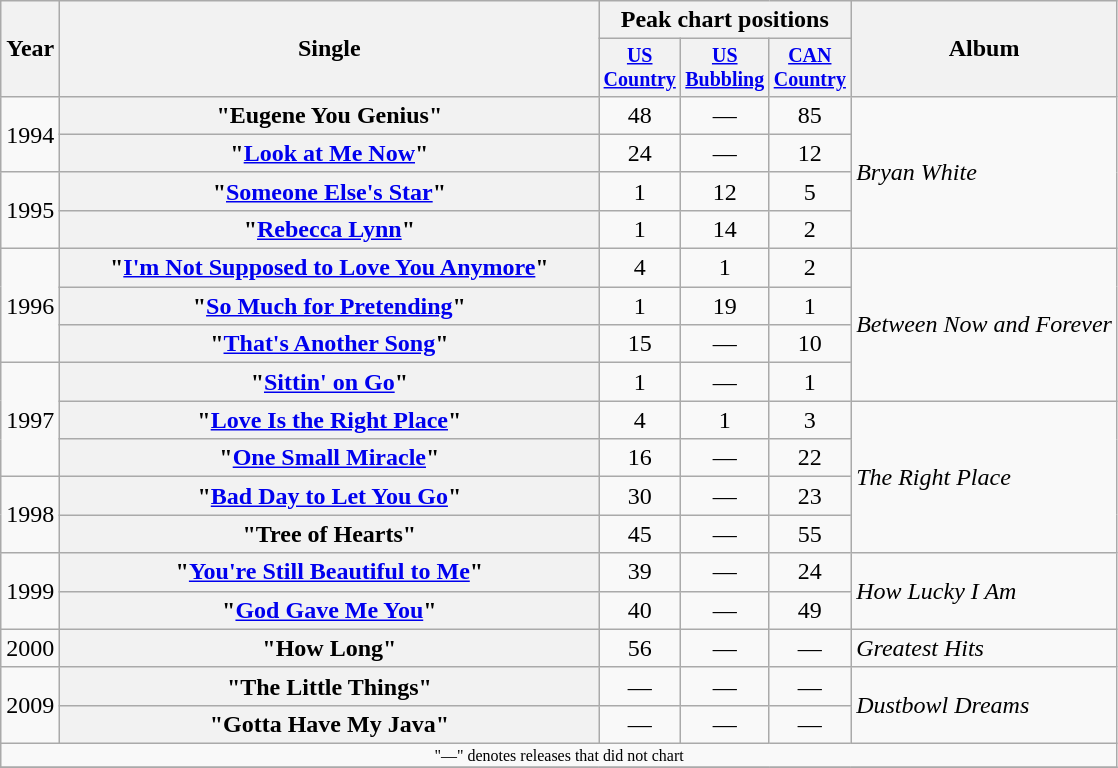<table class="wikitable plainrowheaders" style="text-align:center;">
<tr>
<th rowspan="2">Year</th>
<th rowspan="2" style="width:22em;">Single</th>
<th colspan="3">Peak chart positions<br></th>
<th rowspan="2">Album</th>
</tr>
<tr style="font-size:smaller;">
<th width="45"><a href='#'>US Country</a></th>
<th width="45"><a href='#'>US Bubbling</a></th>
<th width="45"><a href='#'>CAN Country</a></th>
</tr>
<tr>
<td rowspan="2">1994</td>
<th scope="row">"Eugene You Genius"</th>
<td>48</td>
<td>—</td>
<td>85</td>
<td align="left" rowspan="4"><em>Bryan White</em></td>
</tr>
<tr>
<th scope="row">"<a href='#'>Look at Me Now</a>"</th>
<td>24</td>
<td>—</td>
<td>12</td>
</tr>
<tr>
<td rowspan="2">1995</td>
<th scope="row">"<a href='#'>Someone Else's Star</a>"</th>
<td>1</td>
<td>12</td>
<td>5</td>
</tr>
<tr>
<th scope="row">"<a href='#'>Rebecca Lynn</a>"</th>
<td>1</td>
<td>14</td>
<td>2</td>
</tr>
<tr>
<td rowspan="3">1996</td>
<th scope="row">"<a href='#'>I'm Not Supposed to Love You Anymore</a>"</th>
<td>4</td>
<td>1</td>
<td>2</td>
<td align="left" rowspan="4"><em>Between Now and Forever</em></td>
</tr>
<tr>
<th scope="row">"<a href='#'>So Much for Pretending</a>"</th>
<td>1</td>
<td>19</td>
<td>1</td>
</tr>
<tr>
<th scope="row">"<a href='#'>That's Another Song</a>"</th>
<td>15</td>
<td>—</td>
<td>10</td>
</tr>
<tr>
<td rowspan="3">1997</td>
<th scope="row">"<a href='#'>Sittin' on Go</a>"</th>
<td>1</td>
<td>—</td>
<td>1</td>
</tr>
<tr>
<th scope="row">"<a href='#'>Love Is the Right Place</a>"</th>
<td>4</td>
<td>1</td>
<td>3</td>
<td align="left" rowspan="4"><em>The Right Place</em></td>
</tr>
<tr>
<th scope="row">"<a href='#'>One Small Miracle</a>"</th>
<td>16</td>
<td>—</td>
<td>22</td>
</tr>
<tr>
<td rowspan="2">1998</td>
<th scope="row">"<a href='#'>Bad Day to Let You Go</a>"</th>
<td>30</td>
<td>—</td>
<td>23</td>
</tr>
<tr>
<th scope="row">"Tree of Hearts"</th>
<td>45</td>
<td>—</td>
<td>55</td>
</tr>
<tr>
<td rowspan="2">1999</td>
<th scope="row">"<a href='#'>You're Still Beautiful to Me</a>"</th>
<td>39</td>
<td>—</td>
<td>24</td>
<td align="left" rowspan="2"><em>How Lucky I Am</em></td>
</tr>
<tr>
<th scope="row">"<a href='#'>God Gave Me You</a>"</th>
<td>40</td>
<td>—</td>
<td>49</td>
</tr>
<tr>
<td>2000</td>
<th scope="row">"How Long"</th>
<td>56</td>
<td>—</td>
<td>—</td>
<td align="left"><em>Greatest Hits</em></td>
</tr>
<tr>
<td rowspan="2">2009</td>
<th scope="row">"The Little Things"</th>
<td>—</td>
<td>—</td>
<td>—</td>
<td align="left" rowspan="2"><em>Dustbowl Dreams</em></td>
</tr>
<tr>
<th scope="row">"Gotta Have My Java"</th>
<td>—</td>
<td>—</td>
<td>—</td>
</tr>
<tr>
<td colspan="6" style="font-size:8pt">"—" denotes releases that did not chart</td>
</tr>
<tr>
</tr>
</table>
